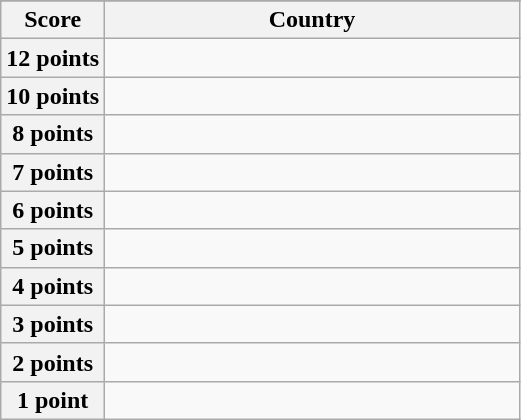<table class="wikitable">
<tr>
</tr>
<tr>
<th scope="col" width="20%">Score</th>
<th scope="col">Country</th>
</tr>
<tr>
<th scope="row">12 points</th>
<td></td>
</tr>
<tr>
<th scope="row">10 points</th>
<td></td>
</tr>
<tr>
<th scope="row">8 points</th>
<td></td>
</tr>
<tr>
<th scope="row">7 points</th>
<td></td>
</tr>
<tr>
<th scope="row">6 points</th>
<td></td>
</tr>
<tr>
<th scope="row">5 points</th>
<td></td>
</tr>
<tr>
<th scope="row">4 points</th>
<td></td>
</tr>
<tr>
<th scope="row">3 points</th>
<td></td>
</tr>
<tr>
<th scope="row">2 points</th>
<td></td>
</tr>
<tr>
<th scope="row">1 point</th>
<td></td>
</tr>
</table>
